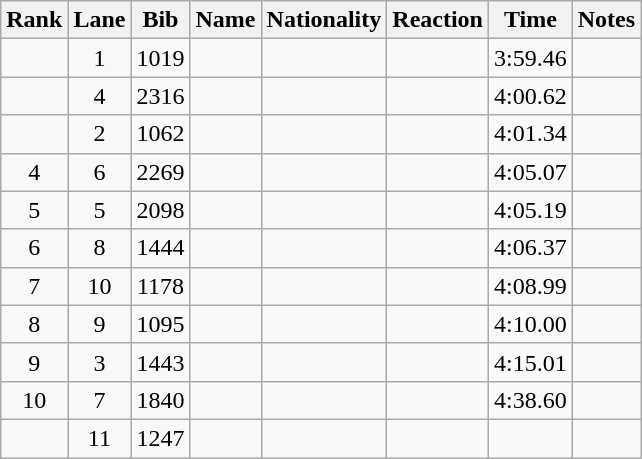<table class="wikitable sortable" style="text-align:center">
<tr>
<th>Rank</th>
<th>Lane</th>
<th>Bib</th>
<th>Name</th>
<th>Nationality</th>
<th>Reaction</th>
<th>Time</th>
<th>Notes</th>
</tr>
<tr>
<td></td>
<td>1</td>
<td>1019</td>
<td align=left></td>
<td align=left></td>
<td></td>
<td>3:59.46</td>
<td></td>
</tr>
<tr>
<td></td>
<td>4</td>
<td>2316</td>
<td align=left></td>
<td align=left></td>
<td></td>
<td>4:00.62</td>
<td></td>
</tr>
<tr>
<td></td>
<td>2</td>
<td>1062</td>
<td align=left></td>
<td align=left></td>
<td></td>
<td>4:01.34</td>
<td></td>
</tr>
<tr>
<td>4</td>
<td>6</td>
<td>2269</td>
<td align=left></td>
<td align=left></td>
<td></td>
<td>4:05.07</td>
<td></td>
</tr>
<tr>
<td>5</td>
<td>5</td>
<td>2098</td>
<td align=left></td>
<td align=left></td>
<td></td>
<td>4:05.19</td>
<td></td>
</tr>
<tr>
<td>6</td>
<td>8</td>
<td>1444</td>
<td align=left></td>
<td align=left></td>
<td></td>
<td>4:06.37</td>
<td></td>
</tr>
<tr>
<td>7</td>
<td>10</td>
<td>1178</td>
<td align=left></td>
<td align=left></td>
<td></td>
<td>4:08.99</td>
<td></td>
</tr>
<tr>
<td>8</td>
<td>9</td>
<td>1095</td>
<td align=left></td>
<td align=left></td>
<td></td>
<td>4:10.00</td>
<td></td>
</tr>
<tr>
<td>9</td>
<td>3</td>
<td>1443</td>
<td align=left></td>
<td align=left></td>
<td></td>
<td>4:15.01</td>
<td></td>
</tr>
<tr>
<td>10</td>
<td>7</td>
<td>1840</td>
<td align=left></td>
<td align=left></td>
<td></td>
<td>4:38.60</td>
<td></td>
</tr>
<tr>
<td></td>
<td>11</td>
<td>1247</td>
<td align=left></td>
<td align=left></td>
<td></td>
<td></td>
<td><strong></strong></td>
</tr>
</table>
